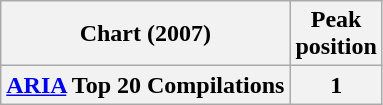<table class="wikitable sortable plainrowheaders" style="text-align:center">
<tr>
<th scope="col">Chart (2007)</th>
<th scope="col">Peak<br>position</th>
</tr>
<tr>
<th scope="row"><a href='#'>ARIA</a> Top 20 Compilations</th>
<th>1</th>
</tr>
</table>
